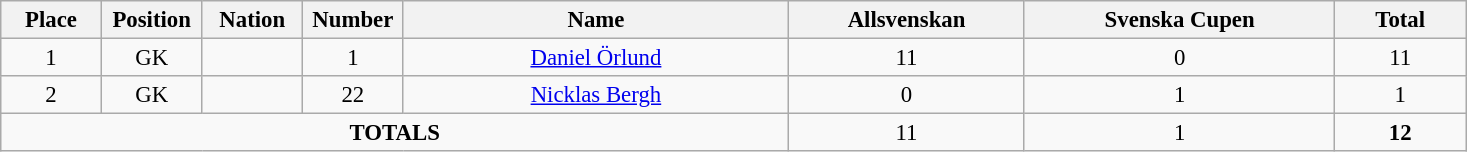<table class="wikitable" style="font-size: 95%; text-align: center;">
<tr>
<th width=60>Place</th>
<th width=60>Position</th>
<th width=60>Nation</th>
<th width=60>Number</th>
<th width=250>Name</th>
<th width=150>Allsvenskan</th>
<th width=200>Svenska Cupen</th>
<th width=80><strong>Total</strong></th>
</tr>
<tr>
<td>1</td>
<td>GK</td>
<td></td>
<td>1</td>
<td><a href='#'>Daniel Örlund</a></td>
<td>11</td>
<td>0</td>
<td>11</td>
</tr>
<tr>
<td>2</td>
<td>GK</td>
<td></td>
<td>22</td>
<td><a href='#'>Nicklas Bergh</a></td>
<td>0</td>
<td>1</td>
<td>1</td>
</tr>
<tr>
<td colspan="5"><strong>TOTALS</strong></td>
<td>11</td>
<td>1</td>
<td><strong>12</strong></td>
</tr>
</table>
